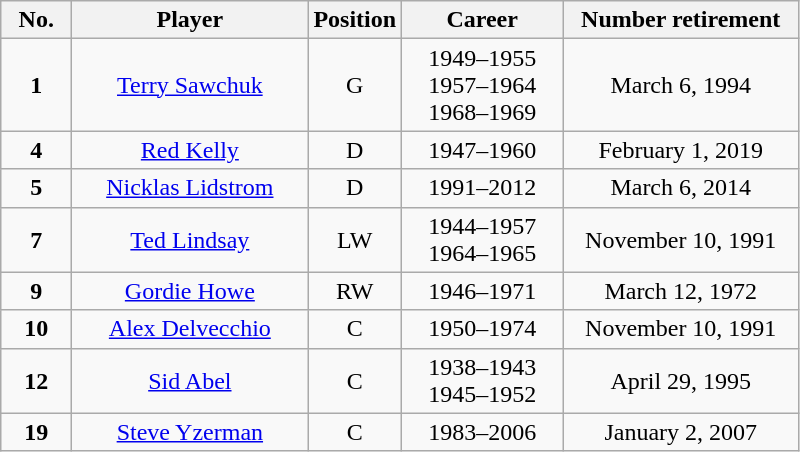<table class="wikitable sortable" style="text-align:center">
<tr>
<th style="width:40px;">No.</th>
<th style="width:150px;">Player</th>
<th style="width:40px;">Position</th>
<th style="width:100px;">Career</th>
<th style="width:150px;">Number retirement</th>
</tr>
<tr>
<td><strong>1</strong></td>
<td><a href='#'>Terry Sawchuk</a></td>
<td>G</td>
<td>1949–1955<br>1957–1964<br>1968–1969</td>
<td>March 6, 1994</td>
</tr>
<tr>
<td><strong>4</strong></td>
<td><a href='#'>Red Kelly</a></td>
<td>D</td>
<td>1947–1960</td>
<td>February 1, 2019</td>
</tr>
<tr>
<td><strong>5</strong></td>
<td><a href='#'>Nicklas Lidstrom</a></td>
<td>D</td>
<td>1991–2012</td>
<td>March 6, 2014</td>
</tr>
<tr>
<td><strong>7</strong></td>
<td><a href='#'>Ted Lindsay</a></td>
<td>LW</td>
<td>1944–1957<br>1964–1965</td>
<td>November 10, 1991</td>
</tr>
<tr>
<td><strong>9</strong></td>
<td><a href='#'>Gordie Howe</a></td>
<td>RW</td>
<td>1946–1971</td>
<td>March 12, 1972</td>
</tr>
<tr>
<td><strong>10</strong></td>
<td><a href='#'>Alex Delvecchio</a></td>
<td>C</td>
<td>1950–1974</td>
<td>November 10, 1991</td>
</tr>
<tr>
<td><strong>12</strong></td>
<td><a href='#'>Sid Abel</a></td>
<td>C</td>
<td>1938–1943<br>1945–1952</td>
<td>April 29, 1995</td>
</tr>
<tr>
<td><strong>19</strong></td>
<td><a href='#'>Steve Yzerman</a></td>
<td>C</td>
<td>1983–2006</td>
<td>January 2, 2007</td>
</tr>
</table>
